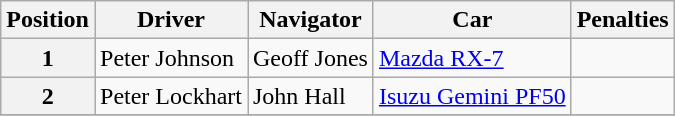<table class="wikitable" border="1">
<tr>
<th>Position</th>
<th>Driver</th>
<th>Navigator</th>
<th>Car</th>
<th>Penalties</th>
</tr>
<tr>
<th>1</th>
<td>Peter Johnson</td>
<td>Geoff Jones</td>
<td><a href='#'>Mazda RX-7</a></td>
<td align="center"></td>
</tr>
<tr>
<th>2</th>
<td>Peter Lockhart</td>
<td>John Hall</td>
<td><a href='#'>Isuzu Gemini PF50</a></td>
<td align="center"></td>
</tr>
<tr>
</tr>
</table>
